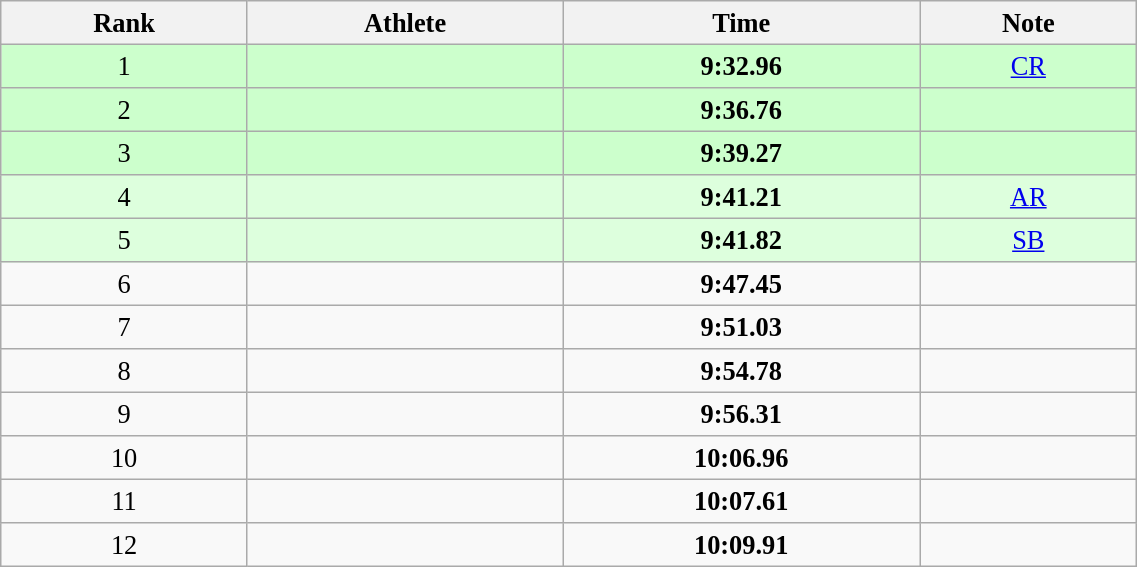<table class="wikitable" style=" text-align:center; font-size:110%;" width="60%">
<tr>
<th>Rank</th>
<th>Athlete</th>
<th>Time</th>
<th>Note</th>
</tr>
<tr bgcolor=#CCFFCC>
<td>1</td>
<td align=left></td>
<td><strong>9:32.96</strong></td>
<td><a href='#'>CR</a></td>
</tr>
<tr bgcolor=#CCFFCC>
<td>2</td>
<td align=left></td>
<td><strong>9:36.76</strong></td>
<td></td>
</tr>
<tr bgcolor=#CCFFCC>
<td>3</td>
<td align=left></td>
<td><strong>9:39.27</strong></td>
<td></td>
</tr>
<tr bgcolor=#DDFFDD>
<td>4</td>
<td align=left></td>
<td><strong>9:41.21</strong></td>
<td><a href='#'>AR</a></td>
</tr>
<tr bgcolor=#DDFFDD>
<td>5</td>
<td align=left></td>
<td><strong>9:41.82</strong></td>
<td><a href='#'>SB</a></td>
</tr>
<tr>
<td>6</td>
<td align=left></td>
<td><strong>9:47.45</strong></td>
<td></td>
</tr>
<tr>
<td>7</td>
<td align=left></td>
<td><strong>9:51.03</strong></td>
<td></td>
</tr>
<tr>
<td>8</td>
<td align=left></td>
<td><strong>9:54.78</strong></td>
<td></td>
</tr>
<tr>
<td>9</td>
<td align=left></td>
<td><strong>9:56.31</strong></td>
<td></td>
</tr>
<tr>
<td>10</td>
<td align=left></td>
<td><strong>10:06.96</strong></td>
<td></td>
</tr>
<tr>
<td>11</td>
<td align=left></td>
<td><strong>10:07.61</strong></td>
<td></td>
</tr>
<tr>
<td>12</td>
<td align=left></td>
<td><strong>10:09.91</strong></td>
<td></td>
</tr>
</table>
